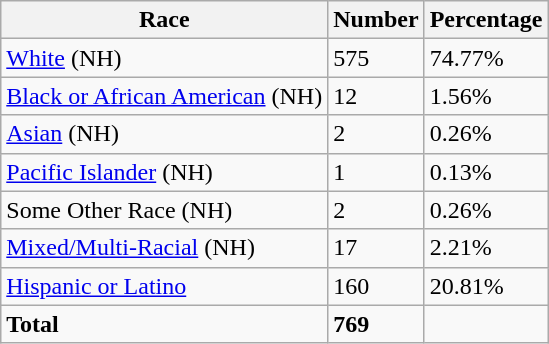<table class="wikitable">
<tr>
<th>Race</th>
<th>Number</th>
<th>Percentage</th>
</tr>
<tr>
<td><a href='#'>White</a> (NH)</td>
<td>575</td>
<td>74.77%</td>
</tr>
<tr>
<td><a href='#'>Black or African American</a> (NH)</td>
<td>12</td>
<td>1.56%</td>
</tr>
<tr>
<td><a href='#'>Asian</a> (NH)</td>
<td>2</td>
<td>0.26%</td>
</tr>
<tr>
<td><a href='#'>Pacific Islander</a> (NH)</td>
<td>1</td>
<td>0.13%</td>
</tr>
<tr>
<td>Some Other Race (NH)</td>
<td>2</td>
<td>0.26%</td>
</tr>
<tr>
<td><a href='#'>Mixed/Multi-Racial</a> (NH)</td>
<td>17</td>
<td>2.21%</td>
</tr>
<tr>
<td><a href='#'>Hispanic or Latino</a></td>
<td>160</td>
<td>20.81%</td>
</tr>
<tr>
<td><strong>Total</strong></td>
<td><strong>769</strong></td>
<td></td>
</tr>
</table>
